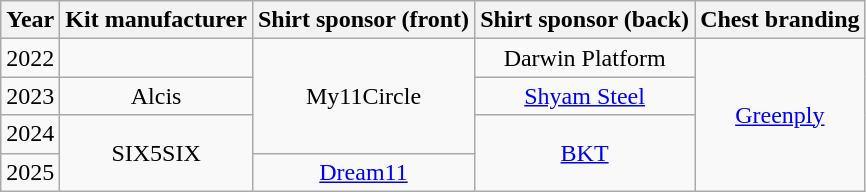<table class="wikitable" style="text-align:center">
<tr>
<th>Year</th>
<th>Kit manufacturer</th>
<th>Shirt sponsor (front)</th>
<th>Shirt sponsor (back)</th>
<th>Chest branding</th>
</tr>
<tr>
<td>2022</td>
<td></td>
<td rowspan=3>My11Circle</td>
<td>Darwin Platform</td>
<td rowspan=4><a href='#'>Greenply</a></td>
</tr>
<tr>
<td>2023</td>
<td>Alcis</td>
<td><a href='#'>Shyam Steel</a></td>
</tr>
<tr>
<td>2024</td>
<td rowspan=2>SIX5SIX</td>
<td rowspan=2><a href='#'>BKT</a></td>
</tr>
<tr>
<td>2025</td>
<td><a href='#'>Dream11</a></td>
</tr>
</table>
